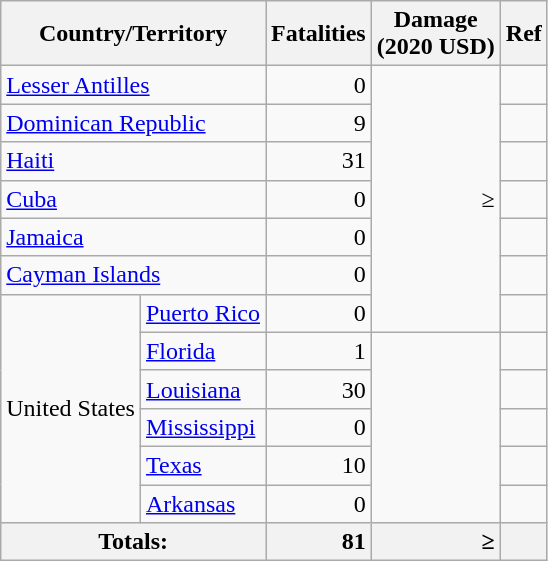<table class="wikitable sortable floatright">
<tr>
<th colspan="2">Country/Territory</th>
<th>Fatalities</th>
<th>Damage<br>(2020 USD)</th>
<th class="unsortable">Ref</th>
</tr>
<tr style="text-align:right;">
<td colspan="2" scope="row" style="text-align: left;"><a href='#'>Lesser Antilles</a></td>
<td>0</td>
<td rowspan=7>≥</td>
<td></td>
</tr>
<tr style="text-align:right;">
<td colspan="2" scope="row" style="text-align: left;"><a href='#'>Dominican Republic</a></td>
<td>9</td>
<td></td>
</tr>
<tr style="text-align:right;">
<td colspan="2" scope="row" style="text-align: left;"><a href='#'>Haiti</a></td>
<td>31</td>
<td></td>
</tr>
<tr style="text-align:right;">
<td colspan="2" scope="row" style="text-align: left;"><a href='#'>Cuba</a></td>
<td>0</td>
<td></td>
</tr>
<tr style="text-align:right;">
<td colspan="2" scope="row" style="text-align: left;"><a href='#'>Jamaica</a></td>
<td>0</td>
<td></td>
</tr>
<tr style="text-align:right;">
<td colspan="2" scope="row" style="text-align: left;"><a href='#'>Cayman Islands</a></td>
<td>0</td>
<td></td>
</tr>
<tr style="text-align:right;">
<td rowspan="6" scope="row" style="text-align: left;">United States</td>
<td scope="row" style="text-align: left;"><a href='#'>Puerto Rico</a></td>
<td>0</td>
<td></td>
</tr>
<tr style="text-align:right;">
<td scope="row" style="text-align: left;"><a href='#'>Florida</a></td>
<td>1</td>
<td rowspan=5></td>
<td></td>
</tr>
<tr style="text-align:right;">
<td scope="row" style="text-align: left;"><a href='#'>Louisiana</a></td>
<td>30</td>
<td></td>
</tr>
<tr style="text-align:right;">
<td scope="row" style="text-align: left;"><a href='#'>Mississippi</a></td>
<td>0</td>
<td></td>
</tr>
<tr style="text-align:right;">
<td scope="row" style="text-align: left;"><a href='#'>Texas</a></td>
<td>10</td>
<td></td>
</tr>
<tr style="text-align:right;">
<td scope="row" style="text-align: left;"><a href='#'>Arkansas</a></td>
<td>0</td>
<td></td>
</tr>
<tr class="sortbottom">
<th colspan="2" scope="row" style="text-align: lefit;">Totals:</th>
<th style="text-align:right;">81</th>
<th style="text-align:right;">≥</th>
<th></th>
</tr>
</table>
